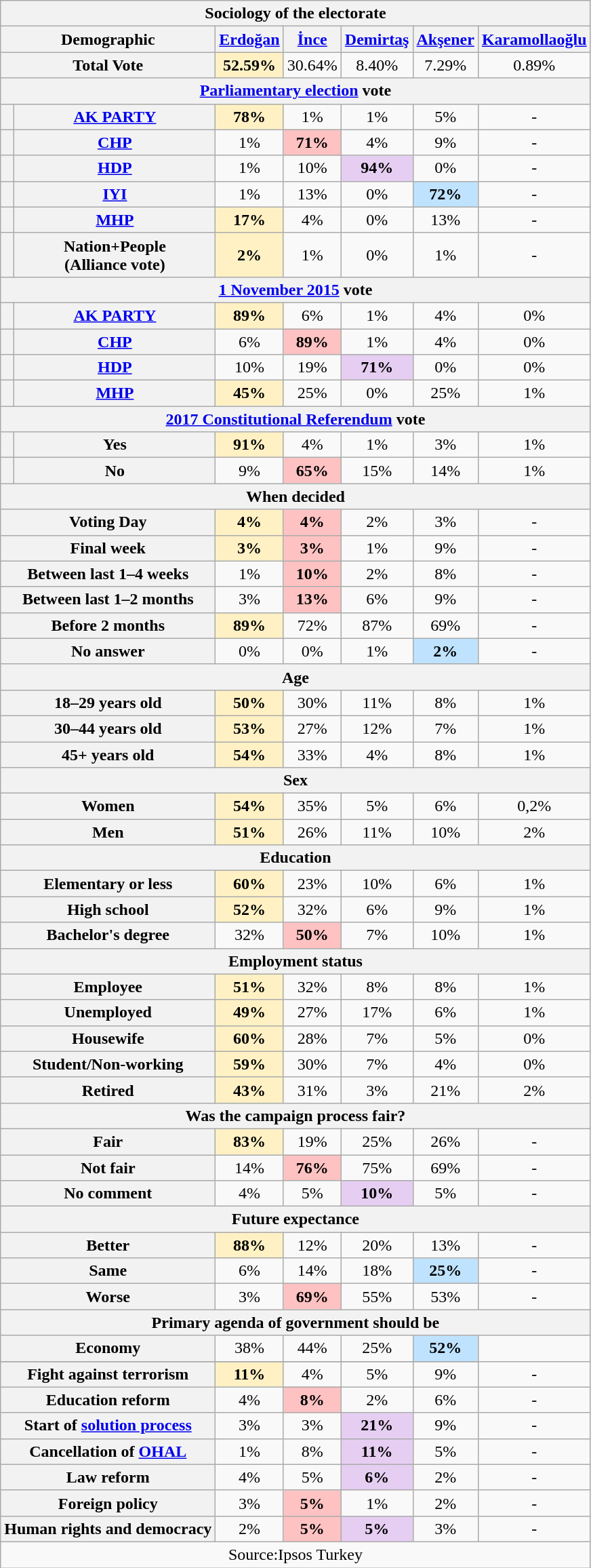<table class="wikitable sortable" style=text-align:center>
<tr>
<th colspan="7">Sociology of the electorate</th>
</tr>
<tr>
<th colspan="2">Demographic</th>
<th><a href='#'>Erdoğan</a></th>
<th><a href='#'>İnce</a></th>
<th><a href='#'>Demirtaş</a></th>
<th><a href='#'>Akşener</a></th>
<th><a href='#'>Karamollaoğlu</a></th>
</tr>
<tr>
<th colspan="2">Total Vote</th>
<td style="background: #FFF1C4"><strong>52.59%</strong></td>
<td>30.64%</td>
<td>8.40%</td>
<td>7.29%</td>
<td>0.89%</td>
</tr>
<tr>
<th colspan="7"><a href='#'>Parliamentary election</a> vote</th>
</tr>
<tr>
<th></th>
<th><a href='#'>AK PARTY</a></th>
<td style="background: #FFF1C4"><strong>78%</strong></td>
<td>1%</td>
<td>1%</td>
<td>5%</td>
<td>-</td>
</tr>
<tr>
<th></th>
<th><a href='#'>CHP</a></th>
<td>1%</td>
<td style="background: #FFC2C2"><strong>71%</strong></td>
<td>4%</td>
<td>9%</td>
<td>-</td>
</tr>
<tr>
<th></th>
<th><a href='#'>HDP</a></th>
<td>1%</td>
<td>10%</td>
<td style="background: #E6CEF2"><strong>94%</strong></td>
<td>0%</td>
<td>-</td>
</tr>
<tr>
<th></th>
<th><a href='#'>IYI</a></th>
<td>1%</td>
<td>13%</td>
<td>0%</td>
<td style="background: #BFE3FF"><strong>72%</strong></td>
<td>-</td>
</tr>
<tr>
<th></th>
<th><a href='#'>MHP</a></th>
<td style="background: #FFF1C4"><strong>17%</strong></td>
<td>4%</td>
<td>0%</td>
<td>13%</td>
<td>-</td>
</tr>
<tr>
<th></th>
<th>Nation+People<br>(Alliance vote)</th>
<td style="background: #FFF1C4"><strong>2%</strong></td>
<td>1%</td>
<td>0%</td>
<td>1%</td>
<td>-</td>
</tr>
<tr>
<th colspan="7"><a href='#'>1 November 2015</a> vote</th>
</tr>
<tr>
<th></th>
<th><a href='#'>AK PARTY</a></th>
<td style="background: #FFF1C4"><strong>89%</strong></td>
<td>6%</td>
<td>1%</td>
<td>4%</td>
<td>0%</td>
</tr>
<tr>
<th></th>
<th><a href='#'>CHP</a></th>
<td>6%</td>
<td style="background: #FFC2C2"><strong>89%</strong></td>
<td>1%</td>
<td>4%</td>
<td>0%</td>
</tr>
<tr>
<th></th>
<th><a href='#'>HDP</a></th>
<td>10%</td>
<td>19%</td>
<td style="background: #E6CEF2"><strong>71%</strong></td>
<td>0%</td>
<td>0%</td>
</tr>
<tr>
<th></th>
<th><a href='#'>MHP</a></th>
<td style="background: #FFF1C4"><strong>45%</strong></td>
<td>25%</td>
<td>0%</td>
<td>25%</td>
<td>1%</td>
</tr>
<tr>
<th colspan="7"><a href='#'>2017 Constitutional Referendum</a> vote</th>
</tr>
<tr>
<th></th>
<th>Yes</th>
<td style="background: #FFF1C4"><strong>91%</strong></td>
<td>4%</td>
<td>1%</td>
<td>3%</td>
<td>1%</td>
</tr>
<tr>
<th></th>
<th>No</th>
<td>9%</td>
<td style="background: #FFC2C2"><strong>65%</strong></td>
<td>15%</td>
<td>14%</td>
<td>1%</td>
</tr>
<tr>
<th colspan="7">When decided</th>
</tr>
<tr>
<th colspan="2">Voting Day</th>
<td style="background: #FFF1C4"><strong>4%</strong></td>
<td style="background: #FFC2C2"><strong>4%</strong></td>
<td>2%</td>
<td>3%</td>
<td>-</td>
</tr>
<tr>
<th colspan="2">Final week</th>
<td style="background: #FFF1C4"><strong>3%</strong></td>
<td style="background: #FFC2C2"><strong>3%</strong></td>
<td>1%</td>
<td>9%</td>
<td>-</td>
</tr>
<tr>
<th colspan="2">Between last 1–4 weeks</th>
<td>1%</td>
<td style="background: #FFC2C2"><strong>10%</strong></td>
<td>2%</td>
<td>8%</td>
<td>-</td>
</tr>
<tr>
<th colspan="2">Between last 1–2 months</th>
<td>3%</td>
<td style="background: #FFC2C2"><strong>13%</strong></td>
<td>6%</td>
<td>9%</td>
<td>-</td>
</tr>
<tr>
<th colspan="2">Before 2 months</th>
<td style="background: #FFF1C4"><strong>89%</strong></td>
<td>72%</td>
<td>87%</td>
<td>69%</td>
<td>-</td>
</tr>
<tr>
<th colspan="2">No answer</th>
<td>0%</td>
<td>0%</td>
<td>1%</td>
<td style="background: #BFE3FF"><strong>2%</strong></td>
<td>-</td>
</tr>
<tr>
<th colspan="7">Age</th>
</tr>
<tr>
<th colspan="2">18–29 years old</th>
<td style="background: #FFF1C4"><strong>50%</strong></td>
<td>30%</td>
<td>11%</td>
<td>8%</td>
<td>1%</td>
</tr>
<tr>
<th colspan="2">30–44 years old</th>
<td style="background: #FFF1C4"><strong>53%</strong></td>
<td>27%</td>
<td>12%</td>
<td>7%</td>
<td>1%</td>
</tr>
<tr>
<th colspan="2">45+ years old</th>
<td style="background: #FFF1C4"><strong>54%</strong></td>
<td>33%</td>
<td>4%</td>
<td>8%</td>
<td>1%</td>
</tr>
<tr>
<th colspan="7">Sex</th>
</tr>
<tr>
<th colspan="2">Women</th>
<td style="background: #FFF1C4"><strong>54%</strong></td>
<td>35%</td>
<td>5%</td>
<td>6%</td>
<td>0,2%</td>
</tr>
<tr>
<th colspan="2">Men</th>
<td style="background: #FFF1C4"><strong>51%</strong></td>
<td>26%</td>
<td>11%</td>
<td>10%</td>
<td>2%</td>
</tr>
<tr>
<th colspan="7">Education</th>
</tr>
<tr>
<th colspan="2">Elementary or less</th>
<td style="background: #FFF1C4"><strong>60%</strong></td>
<td>23%</td>
<td>10%</td>
<td>6%</td>
<td>1%</td>
</tr>
<tr>
<th colspan="2">High school</th>
<td style="background: #FFF1C4"><strong>52%</strong></td>
<td>32%</td>
<td>6%</td>
<td>9%</td>
<td>1%</td>
</tr>
<tr>
<th colspan="2">Bachelor's degree</th>
<td>32%</td>
<td style="background: #FFC2C2"><strong>50%</strong></td>
<td>7%</td>
<td>10%</td>
<td>1%</td>
</tr>
<tr>
<th colspan="7">Employment status</th>
</tr>
<tr>
<th colspan="2">Employee</th>
<td style="background: #FFF1C4"><strong>51%</strong></td>
<td>32%</td>
<td>8%</td>
<td>8%</td>
<td>1%</td>
</tr>
<tr>
<th colspan="2">Unemployed</th>
<td style="background: #FFF1C4"><strong>49%</strong></td>
<td>27%</td>
<td>17%</td>
<td>6%</td>
<td>1%</td>
</tr>
<tr>
<th colspan="2">Housewife</th>
<td style="background: #FFF1C4"><strong>60%</strong></td>
<td>28%</td>
<td>7%</td>
<td>5%</td>
<td>0%</td>
</tr>
<tr>
<th colspan="2">Student/Non-working</th>
<td style="background: #FFF1C4"><strong>59%</strong></td>
<td>30%</td>
<td>7%</td>
<td>4%</td>
<td>0%</td>
</tr>
<tr>
<th colspan="2">Retired</th>
<td style="background: #FFF1C4"><strong>43%</strong></td>
<td>31%</td>
<td>3%</td>
<td>21%</td>
<td>2%</td>
</tr>
<tr>
<th colspan="7">Was the campaign process fair?</th>
</tr>
<tr>
<th colspan="2">Fair</th>
<td style="background: #FFF1C4"><strong>83%</strong></td>
<td>19%</td>
<td>25%</td>
<td>26%</td>
<td>-</td>
</tr>
<tr>
<th colspan="2">Not fair</th>
<td>14%</td>
<td style="background: #FFC2C2"><strong>76%</strong></td>
<td>75%</td>
<td>69%</td>
<td>-</td>
</tr>
<tr>
<th colspan="2">No comment</th>
<td>4%</td>
<td>5%</td>
<td style="background: #E6CEF2"><strong>10%</strong></td>
<td>5%</td>
<td>-</td>
</tr>
<tr>
<th colspan="7">Future expectance</th>
</tr>
<tr>
<th colspan="2">Better</th>
<td style="background: #FFF1C4"><strong>88%</strong></td>
<td>12%</td>
<td>20%</td>
<td>13%</td>
<td>-</td>
</tr>
<tr>
<th colspan="2">Same</th>
<td>6%</td>
<td>14%</td>
<td>18%</td>
<td style="background: #BFE3FF"><strong>25%</strong></td>
<td>-</td>
</tr>
<tr>
<th colspan="2">Worse</th>
<td>3%</td>
<td style="background: #FFC2C2"><strong>69%</strong></td>
<td>55%</td>
<td>53%</td>
<td>-</td>
</tr>
<tr>
<th colspan="7">Primary agenda of government should be</th>
</tr>
<tr>
<th colspan="2">Economy</th>
<td>38%</td>
<td>44%</td>
<td>25%</td>
<td style="background: #BFE3FF"><strong>52%</strong></td>
</tr>
<tr>
</tr>
<tr>
<th colspan="2">Fight against terrorism</th>
<td style="background: #FFF1C4"><strong>11%</strong></td>
<td>4%</td>
<td>5%</td>
<td>9%</td>
<td>-</td>
</tr>
<tr>
<th colspan="2">Education reform</th>
<td>4%</td>
<td style="background: #FFC2C2"><strong>8%</strong></td>
<td>2%</td>
<td>6%</td>
<td>-</td>
</tr>
<tr>
<th colspan="2">Start of <a href='#'>solution process</a></th>
<td>3%</td>
<td>3%</td>
<td style="background: #E6CEF2"><strong>21%</strong></td>
<td>9%</td>
<td>-</td>
</tr>
<tr>
<th colspan="2">Cancellation of <a href='#'>OHAL</a></th>
<td>1%</td>
<td>8%</td>
<td style="background: #E6CEF2"><strong>11%</strong></td>
<td>5%</td>
<td>-</td>
</tr>
<tr>
<th colspan="2">Law reform</th>
<td>4%</td>
<td>5%</td>
<td style="background: #E6CEF2"><strong>6%</strong></td>
<td>2%</td>
<td>-</td>
</tr>
<tr>
<th colspan="2">Foreign policy</th>
<td>3%</td>
<td style="background: #FFC2C2"><strong>5%</strong></td>
<td>1%</td>
<td>2%</td>
<td>-</td>
</tr>
<tr>
<th colspan="2">Human rights and democracy</th>
<td>2%</td>
<td style="background: #FFC2C2"><strong>5%</strong></td>
<td style="background: #E6CEF2"><strong>5%</strong></td>
<td>3%</td>
<td>-</td>
</tr>
<tr>
<td colspan="7">Source:Ipsos Turkey</td>
</tr>
</table>
